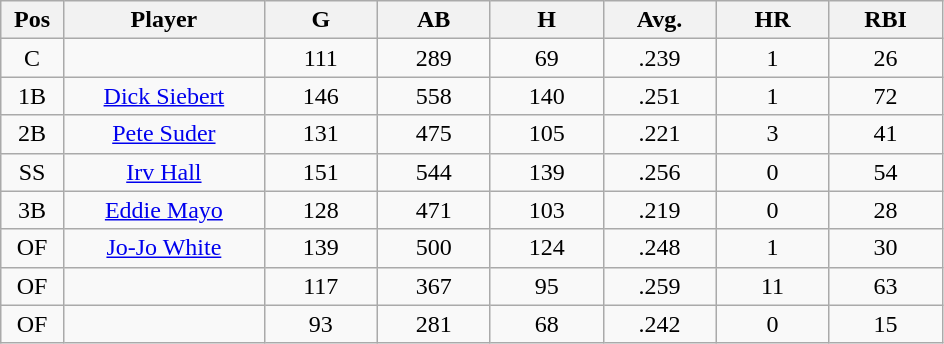<table class="wikitable sortable">
<tr>
<th bgcolor="#DDDDFF" width="5%">Pos</th>
<th bgcolor="#DDDDFF" width="16%">Player</th>
<th bgcolor="#DDDDFF" width="9%">G</th>
<th bgcolor="#DDDDFF" width="9%">AB</th>
<th bgcolor="#DDDDFF" width="9%">H</th>
<th bgcolor="#DDDDFF" width="9%">Avg.</th>
<th bgcolor="#DDDDFF" width="9%">HR</th>
<th bgcolor="#DDDDFF" width="9%">RBI</th>
</tr>
<tr align="center">
<td>C</td>
<td></td>
<td>111</td>
<td>289</td>
<td>69</td>
<td>.239</td>
<td>1</td>
<td>26</td>
</tr>
<tr align="center">
<td>1B</td>
<td><a href='#'>Dick Siebert</a></td>
<td>146</td>
<td>558</td>
<td>140</td>
<td>.251</td>
<td>1</td>
<td>72</td>
</tr>
<tr align=center>
<td>2B</td>
<td><a href='#'>Pete Suder</a></td>
<td>131</td>
<td>475</td>
<td>105</td>
<td>.221</td>
<td>3</td>
<td>41</td>
</tr>
<tr align=center>
<td>SS</td>
<td><a href='#'>Irv Hall</a></td>
<td>151</td>
<td>544</td>
<td>139</td>
<td>.256</td>
<td>0</td>
<td>54</td>
</tr>
<tr align=center>
<td>3B</td>
<td><a href='#'>Eddie Mayo</a></td>
<td>128</td>
<td>471</td>
<td>103</td>
<td>.219</td>
<td>0</td>
<td>28</td>
</tr>
<tr align=center>
<td>OF</td>
<td><a href='#'>Jo-Jo White</a></td>
<td>139</td>
<td>500</td>
<td>124</td>
<td>.248</td>
<td>1</td>
<td>30</td>
</tr>
<tr align=center>
<td>OF</td>
<td></td>
<td>117</td>
<td>367</td>
<td>95</td>
<td>.259</td>
<td>11</td>
<td>63</td>
</tr>
<tr align="center">
<td>OF</td>
<td></td>
<td>93</td>
<td>281</td>
<td>68</td>
<td>.242</td>
<td>0</td>
<td>15</td>
</tr>
</table>
